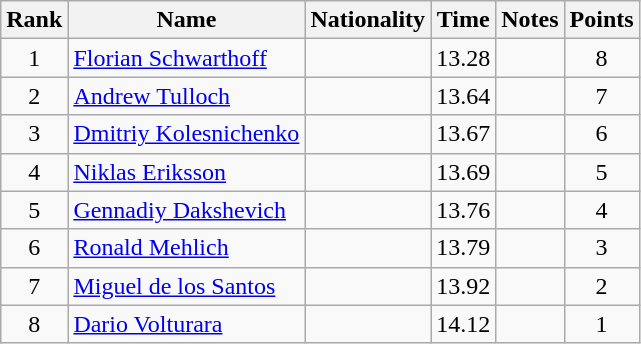<table class="wikitable sortable" style="text-align:center">
<tr>
<th>Rank</th>
<th>Name</th>
<th>Nationality</th>
<th>Time</th>
<th>Notes</th>
<th>Points</th>
</tr>
<tr>
<td>1</td>
<td align=left><a href='#'>Florian Schwarthoff</a></td>
<td align=left></td>
<td>13.28</td>
<td></td>
<td>8</td>
</tr>
<tr>
<td>2</td>
<td align=left><a href='#'>Andrew Tulloch</a></td>
<td align=left></td>
<td>13.64</td>
<td></td>
<td>7</td>
</tr>
<tr>
<td>3</td>
<td align=left><a href='#'>Dmitriy Kolesnichenko</a></td>
<td align=left></td>
<td>13.67</td>
<td></td>
<td>6</td>
</tr>
<tr>
<td>4</td>
<td align=left><a href='#'>Niklas Eriksson</a></td>
<td align=left></td>
<td>13.69</td>
<td></td>
<td>5</td>
</tr>
<tr>
<td>5</td>
<td align=left><a href='#'>Gennadiy Dakshevich</a></td>
<td align=left></td>
<td>13.76</td>
<td></td>
<td>4</td>
</tr>
<tr>
<td>6</td>
<td align=left><a href='#'>Ronald Mehlich</a></td>
<td align=left></td>
<td>13.79</td>
<td></td>
<td>3</td>
</tr>
<tr>
<td>7</td>
<td align=left><a href='#'>Miguel de los Santos</a></td>
<td align=left></td>
<td>13.92</td>
<td></td>
<td>2</td>
</tr>
<tr>
<td>8</td>
<td align=left><a href='#'>Dario Volturara</a></td>
<td align=left></td>
<td>14.12</td>
<td></td>
<td>1</td>
</tr>
</table>
